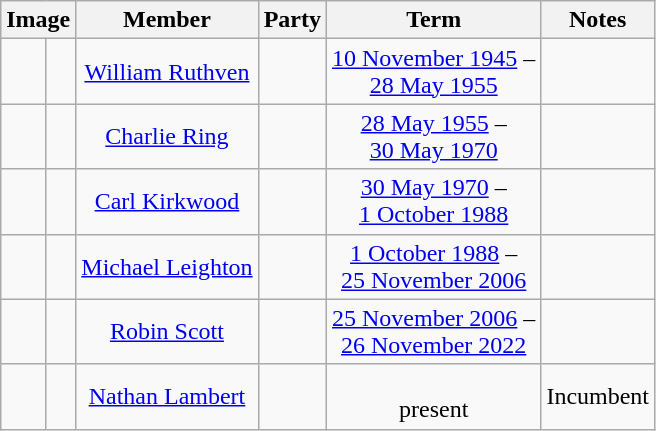<table class="wikitable" style="text-align:center">
<tr>
<th colspan=2>Image</th>
<th>Member</th>
<th>Party</th>
<th>Term</th>
<th>Notes</th>
</tr>
<tr>
<td> </td>
<td></td>
<td><a href='#'>William Ruthven</a><br></td>
<td></td>
<td><a href='#'>10 November 1945</a> –<br> <a href='#'>28 May 1955</a></td>
<td></td>
</tr>
<tr>
<td> </td>
<td></td>
<td><a href='#'>Charlie Ring</a><br></td>
<td></td>
<td><a href='#'>28 May 1955</a> –<br> <a href='#'>30 May 1970</a></td>
<td></td>
</tr>
<tr>
<td> </td>
<td></td>
<td><a href='#'>Carl Kirkwood</a><br></td>
<td></td>
<td><a href='#'>30 May 1970</a> –<br> <a href='#'>1 October 1988</a></td>
<td></td>
</tr>
<tr>
<td> </td>
<td></td>
<td><a href='#'>Michael Leighton</a><br></td>
<td></td>
<td><a href='#'>1 October 1988</a> –<br> <a href='#'>25 November 2006</a></td>
<td></td>
</tr>
<tr>
<td> </td>
<td></td>
<td><a href='#'>Robin Scott</a><br></td>
<td></td>
<td><a href='#'>25 November 2006</a> –<br> <a href='#'>26 November 2022</a></td>
<td></td>
</tr>
<tr>
<td> </td>
<td></td>
<td><a href='#'>Nathan Lambert</a></td>
<td></td>
<td><br> present</td>
<td>Incumbent</td>
</tr>
</table>
